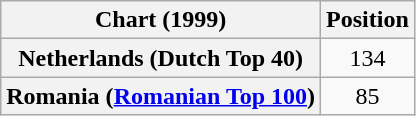<table class="wikitable plainrowheaders" style="text-align:center">
<tr>
<th scope="col">Chart (1999)</th>
<th scope="col">Position</th>
</tr>
<tr>
<th scope="row">Netherlands (Dutch Top 40)</th>
<td>134</td>
</tr>
<tr>
<th scope="row">Romania (<a href='#'>Romanian Top 100</a>)</th>
<td>85</td>
</tr>
</table>
